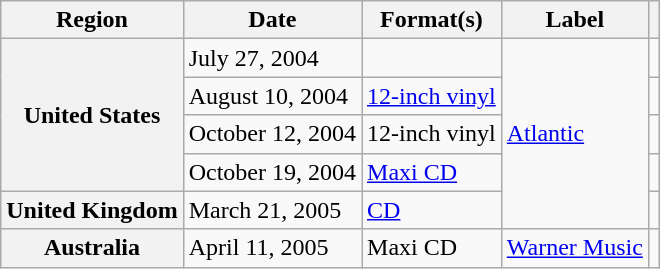<table class="wikitable plainrowheaders">
<tr>
<th scope="col">Region</th>
<th scope="col">Date</th>
<th scope="col">Format(s)</th>
<th scope="col">Label</th>
<th scope="col"></th>
</tr>
<tr>
<th scope="row" rowspan="4">United States</th>
<td>July 27, 2004</td>
<td></td>
<td rowspan="5"><a href='#'>Atlantic</a></td>
<td style="text-align:center;"></td>
</tr>
<tr>
<td>August 10, 2004</td>
<td><a href='#'>12-inch vinyl</a></td>
<td></td>
</tr>
<tr>
<td>October 12, 2004</td>
<td>12-inch vinyl </td>
<td></td>
</tr>
<tr>
<td>October 19, 2004</td>
<td><a href='#'>Maxi CD</a></td>
<td></td>
</tr>
<tr>
<th scope="row">United Kingdom</th>
<td>March 21, 2005</td>
<td><a href='#'>CD</a></td>
<td style="text-align:center;"></td>
</tr>
<tr>
<th scope="row">Australia</th>
<td>April 11, 2005</td>
<td>Maxi CD</td>
<td><a href='#'>Warner Music</a></td>
<td style="text-align:center;"></td>
</tr>
</table>
